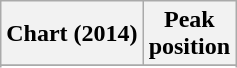<table class="wikitable sortable">
<tr>
<th>Chart (2014)</th>
<th>Peak<br>position</th>
</tr>
<tr>
</tr>
<tr>
</tr>
<tr>
</tr>
</table>
